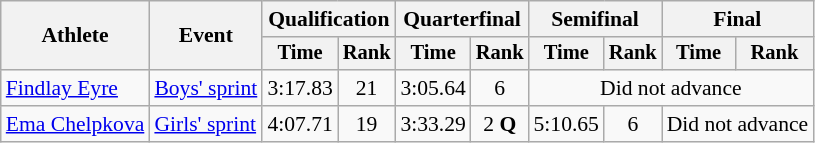<table class="wikitable" style="font-size:90%">
<tr>
<th rowspan="2">Athlete</th>
<th rowspan="2">Event</th>
<th colspan="2">Qualification</th>
<th colspan="2">Quarterfinal</th>
<th colspan="2">Semifinal</th>
<th colspan="2">Final</th>
</tr>
<tr style="font-size:95%">
<th>Time</th>
<th>Rank</th>
<th>Time</th>
<th>Rank</th>
<th>Time</th>
<th>Rank</th>
<th>Time</th>
<th>Rank</th>
</tr>
<tr align=center>
<td align=left><a href='#'>Findlay Eyre</a></td>
<td align=left><a href='#'>Boys' sprint</a></td>
<td>3:17.83</td>
<td>21</td>
<td>3:05.64</td>
<td>6</td>
<td colspan=4>Did not advance</td>
</tr>
<tr align=center>
<td align=left><a href='#'>Ema Chelpkova</a></td>
<td align=left><a href='#'>Girls' sprint</a></td>
<td>4:07.71</td>
<td>19</td>
<td>3:33.29</td>
<td>2 <strong>Q</strong></td>
<td>5:10.65</td>
<td>6</td>
<td colspan=2>Did not advance</td>
</tr>
</table>
